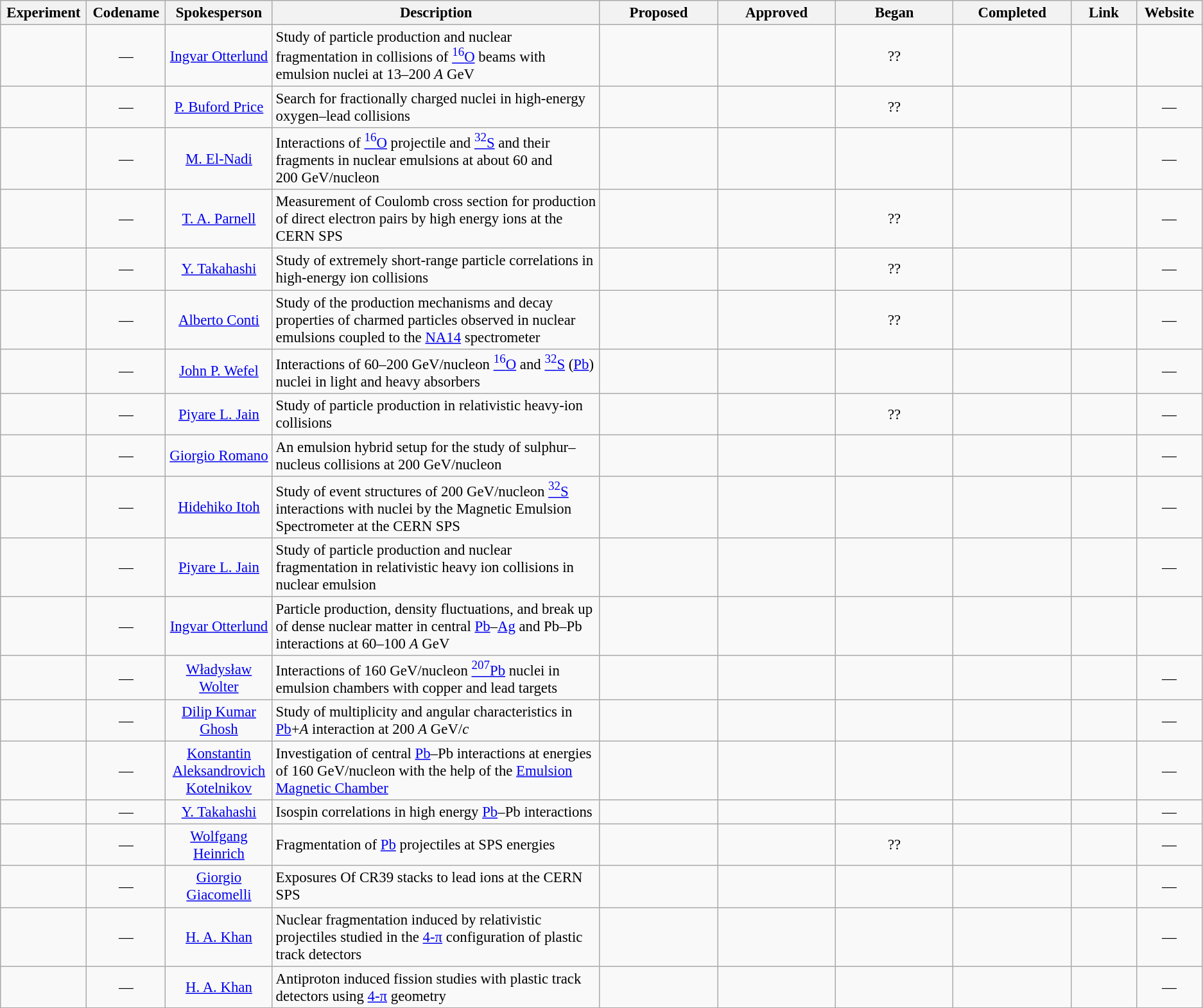<table class="wikitable sortable" style="text-align:center; font-size:95%;">
<tr>
<th width="5%">Experiment<br></th>
<th width="5%">Codename<br></th>
<th width="7%">Spokesperson<br></th>
<th class="unsortable" width="25%">Description<br></th>
<th width="9%">Proposed<br></th>
<th width="9%">Approved<br></th>
<th width="9%">Began<br></th>
<th width="9%">Completed<br></th>
<th class="unsortable" width="5%">Link<br></th>
<th width="5%">Website<br></th>
</tr>
<tr>
<td></td>
<td>—</td>
<td><a href='#'>Ingvar Otterlund</a></td>
<td align="left">Study of particle production and nuclear fragmentation in collisions of <a href='#'><sup>16</sup>O</a> beams with emulsion nuclei at 13–200 <em>A</em> GeV</td>
<td></td>
<td></td>
<td>??</td>
<td></td>
<td><br></td>
<td></td>
</tr>
<tr>
<td></td>
<td>—</td>
<td><a href='#'>P. Buford Price</a></td>
<td align="left">Search for fractionally charged nuclei in high-energy oxygen–lead collisions</td>
<td></td>
<td></td>
<td>??</td>
<td></td>
<td><br></td>
<td>—</td>
</tr>
<tr>
<td></td>
<td>—</td>
<td><a href='#'>M. El-Nadi</a></td>
<td align="left">Interactions of <a href='#'><sup>16</sup>O</a> projectile and <a href='#'><sup>32</sup>S</a> and their fragments in nuclear emulsions at about 60 and 200 GeV/nucleon</td>
<td></td>
<td></td>
<td></td>
<td></td>
<td><br></td>
<td>—</td>
</tr>
<tr>
<td></td>
<td>—</td>
<td><a href='#'>T. A. Parnell</a></td>
<td align="left">Measurement of Coulomb cross section for production of direct electron pairs by high energy ions at the CERN SPS</td>
<td></td>
<td></td>
<td>??</td>
<td></td>
<td><br></td>
<td>—</td>
</tr>
<tr>
<td></td>
<td>—</td>
<td><a href='#'>Y. Takahashi</a></td>
<td align="left">Study of extremely short-range particle correlations in high-energy ion collisions</td>
<td></td>
<td></td>
<td>??</td>
<td></td>
<td><br></td>
<td>—</td>
</tr>
<tr>
<td></td>
<td>—</td>
<td><a href='#'>Alberto Conti</a></td>
<td align="left">Study of the production mechanisms and decay properties of charmed particles observed in nuclear emulsions coupled to the <a href='#'>NA14</a> spectrometer</td>
<td></td>
<td></td>
<td>??</td>
<td></td>
<td><br></td>
<td>—</td>
</tr>
<tr>
<td></td>
<td>—</td>
<td><a href='#'>John P. Wefel</a></td>
<td align="left">Interactions of 60–200 GeV/nucleon <a href='#'><sup>16</sup>O</a> and <a href='#'><sup>32</sup>S</a> (<a href='#'>Pb</a>) nuclei in light and heavy absorbers</td>
<td></td>
<td></td>
<td></td>
<td></td>
<td><br></td>
<td>—</td>
</tr>
<tr>
<td></td>
<td>—</td>
<td><a href='#'>Piyare L. Jain</a></td>
<td align="left">Study of particle production in relativistic heavy-ion collisions</td>
<td></td>
<td></td>
<td>??</td>
<td></td>
<td><br></td>
<td>—</td>
</tr>
<tr>
<td></td>
<td>—</td>
<td><a href='#'>Giorgio Romano</a></td>
<td align="left">An emulsion hybrid setup for the study of sulphur–nucleus collisions at 200 GeV/nucleon</td>
<td></td>
<td></td>
<td></td>
<td></td>
<td><br></td>
<td>—</td>
</tr>
<tr>
<td></td>
<td>—</td>
<td><a href='#'>Hidehiko Itoh</a></td>
<td align="left">Study of event structures of 200 GeV/nucleon <a href='#'><sup>32</sup>S</a> interactions with nuclei by the Magnetic Emulsion Spectrometer at the CERN SPS</td>
<td></td>
<td></td>
<td></td>
<td></td>
<td><br></td>
<td>—</td>
</tr>
<tr>
<td></td>
<td>—</td>
<td><a href='#'>Piyare L. Jain</a></td>
<td align="left">Study of particle production and nuclear fragmentation in relativistic heavy ion collisions in nuclear emulsion</td>
<td></td>
<td></td>
<td></td>
<td></td>
<td><br></td>
<td>—</td>
</tr>
<tr>
<td></td>
<td>—</td>
<td><a href='#'>Ingvar Otterlund</a></td>
<td align="left">Particle production, density fluctuations, and break up of dense nuclear matter in central <a href='#'>Pb</a>–<a href='#'>Ag</a> and Pb–Pb interactions at 60–100 <em>A</em> GeV</td>
<td></td>
<td></td>
<td></td>
<td></td>
<td><br></td>
<td></td>
</tr>
<tr>
<td></td>
<td>—</td>
<td><a href='#'>Władysław Wolter</a></td>
<td align="left">Interactions of 160 GeV/nucleon <a href='#'><sup>207</sup>Pb</a> nuclei in emulsion chambers with copper and lead targets</td>
<td></td>
<td></td>
<td></td>
<td></td>
<td><br></td>
<td>—</td>
</tr>
<tr>
<td></td>
<td>—</td>
<td><a href='#'>Dilip Kumar Ghosh</a></td>
<td align="left">Study of multiplicity and angular characteristics in <a href='#'>Pb</a>+<em>A</em> interaction at 200 <em>A</em> GeV/<em>c</em></td>
<td></td>
<td></td>
<td></td>
<td></td>
<td><br></td>
<td>—</td>
</tr>
<tr>
<td></td>
<td>—</td>
<td><a href='#'>Konstantin Aleksandrovich Kotelnikov</a></td>
<td align="left">Investigation of central <a href='#'>Pb</a>–Pb interactions at energies of 160 GeV/nucleon with the help of the <a href='#'>Emulsion Magnetic Chamber</a></td>
<td></td>
<td></td>
<td></td>
<td></td>
<td><br></td>
<td>—</td>
</tr>
<tr>
<td></td>
<td>—</td>
<td><a href='#'>Y. Takahashi</a></td>
<td align="left">Isospin correlations in high energy <a href='#'>Pb</a>–Pb interactions</td>
<td></td>
<td></td>
<td></td>
<td></td>
<td><br></td>
<td>—</td>
</tr>
<tr>
<td></td>
<td>—</td>
<td><a href='#'>Wolfgang Heinrich</a></td>
<td align="left">Fragmentation of <a href='#'>Pb</a> projectiles at SPS energies</td>
<td></td>
<td></td>
<td>??</td>
<td></td>
<td><br></td>
<td>—</td>
</tr>
<tr>
<td></td>
<td>—</td>
<td><a href='#'>Giorgio Giacomelli</a></td>
<td align="left">Exposures Of CR39 stacks to lead ions at the CERN SPS</td>
<td></td>
<td></td>
<td></td>
<td></td>
<td><br></td>
<td>—</td>
</tr>
<tr>
<td></td>
<td>—</td>
<td><a href='#'>H. A. Khan</a></td>
<td align="left">Nuclear fragmentation induced by relativistic projectiles studied in the <a href='#'>4-π</a> configuration of plastic track detectors</td>
<td></td>
<td></td>
<td></td>
<td></td>
<td><br></td>
<td>—</td>
</tr>
<tr>
<td></td>
<td>—</td>
<td><a href='#'>H. A. Khan</a></td>
<td align="left">Antiproton induced fission studies with plastic track detectors using <a href='#'>4-π</a> geometry</td>
<td></td>
<td></td>
<td></td>
<td></td>
<td><br></td>
<td>—</td>
</tr>
<tr>
</tr>
</table>
